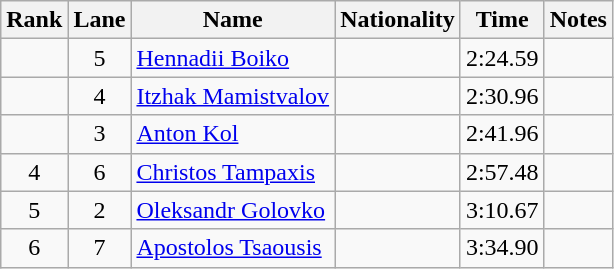<table class="wikitable sortable" style="text-align:center">
<tr>
<th>Rank</th>
<th>Lane</th>
<th>Name</th>
<th>Nationality</th>
<th>Time</th>
<th>Notes</th>
</tr>
<tr>
<td></td>
<td>5</td>
<td align=left><a href='#'>Hennadii Boiko</a></td>
<td align=left></td>
<td>2:24.59</td>
<td></td>
</tr>
<tr>
<td></td>
<td>4</td>
<td align=left><a href='#'>Itzhak Mamistvalov</a></td>
<td align=left></td>
<td>2:30.96</td>
<td></td>
</tr>
<tr>
<td></td>
<td>3</td>
<td align=left><a href='#'>Anton Kol</a></td>
<td align=left></td>
<td>2:41.96</td>
<td></td>
</tr>
<tr>
<td>4</td>
<td>6</td>
<td align=left><a href='#'>Christos Tampaxis</a></td>
<td align=left></td>
<td>2:57.48</td>
<td></td>
</tr>
<tr>
<td>5</td>
<td>2</td>
<td align=left><a href='#'>Oleksandr Golovko</a></td>
<td align=left></td>
<td>3:10.67</td>
<td></td>
</tr>
<tr>
<td>6</td>
<td>7</td>
<td align=left><a href='#'>Apostolos Tsaousis</a></td>
<td align=left></td>
<td>3:34.90</td>
<td></td>
</tr>
</table>
